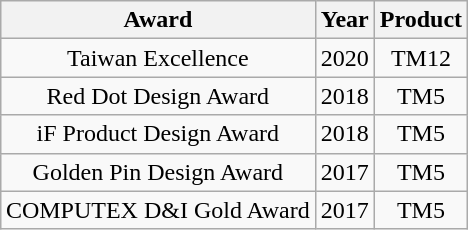<table class="wikitable" style="margin:1em auto;">
<tr>
<th>Award</th>
<th>Year</th>
<th>Product</th>
</tr>
<tr>
<td align="center">Taiwan Excellence</td>
<td align="center">2020</td>
<td align="center">TM12</td>
</tr>
<tr>
<td align="center">Red Dot Design Award</td>
<td align="center">2018</td>
<td align="center">TM5</td>
</tr>
<tr>
<td align="center">iF Product Design Award</td>
<td align="center">2018</td>
<td align="center">TM5</td>
</tr>
<tr>
<td align="center">Golden Pin Design Award</td>
<td align="center">2017</td>
<td align="center">TM5</td>
</tr>
<tr>
<td align="center">COMPUTEX D&I Gold Award</td>
<td align="center">2017</td>
<td align="center">TM5</td>
</tr>
</table>
